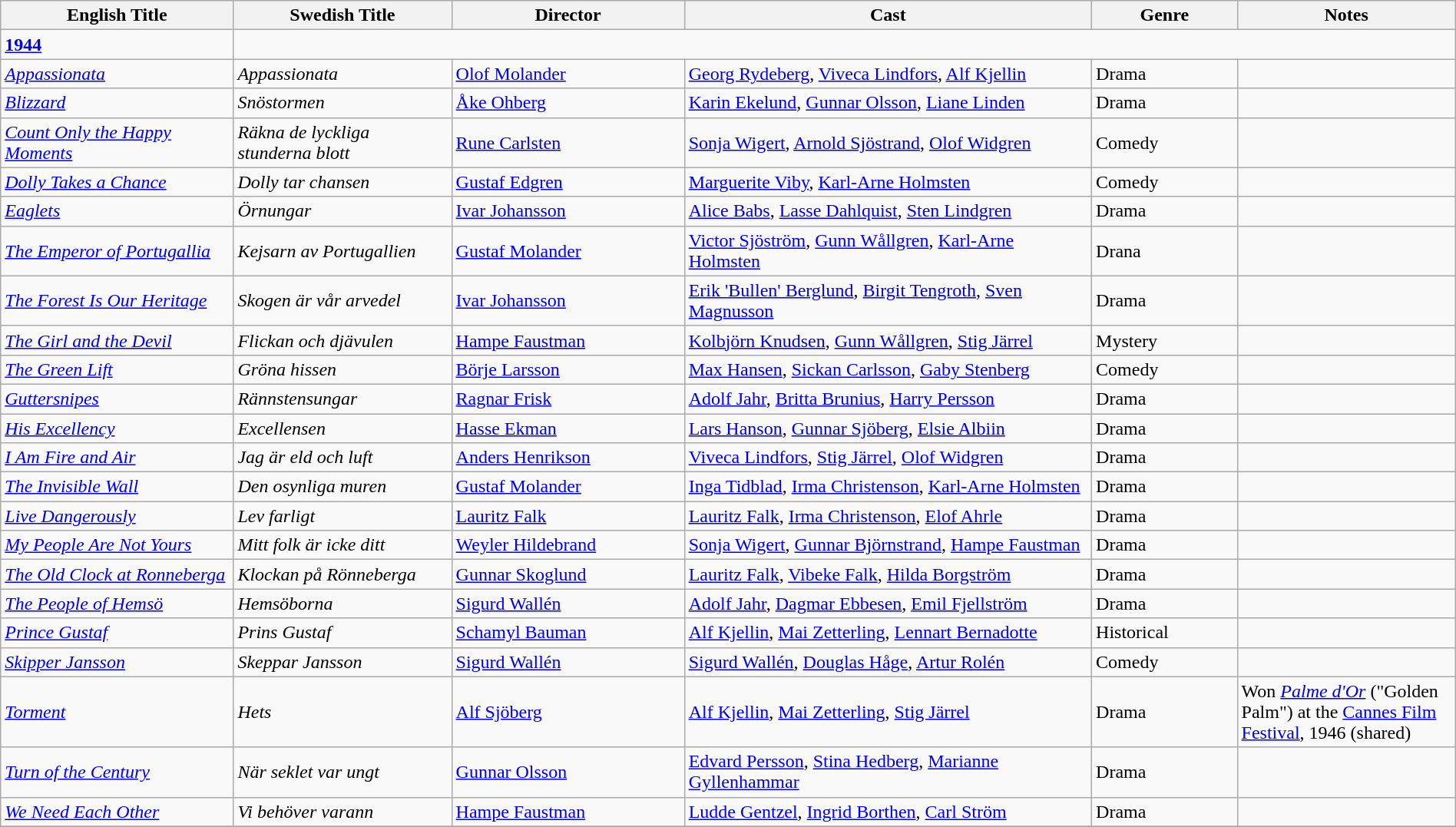<table class="wikitable" style="width:100%;">
<tr>
<th style="width:16%;">English Title</th>
<th style="width:15%;">Swedish Title</th>
<th style="width:16%;">Director</th>
<th style="width:28%;">Cast</th>
<th style="width:10%;">Genre</th>
<th style="width:15%;">Notes</th>
</tr>
<tr>
<td><strong><a href='#'>1944</a></strong></td>
</tr>
<tr>
<td><em><a href='#'>Appassionata</a></em></td>
<td><em>Appassionata</em></td>
<td><a href='#'>Olof Molander</a></td>
<td><a href='#'>Georg Rydeberg</a>, <a href='#'>Viveca Lindfors</a>, <a href='#'>Alf Kjellin</a></td>
<td>Drama</td>
<td></td>
</tr>
<tr>
<td><em><a href='#'>Blizzard</a></em></td>
<td><em>Snöstormen</em></td>
<td><a href='#'>Åke Ohberg</a></td>
<td><a href='#'>Karin Ekelund</a>, <a href='#'>Gunnar Olsson</a>, <a href='#'>Liane Linden</a></td>
<td>Drama</td>
<td></td>
</tr>
<tr>
<td><em><a href='#'>Count Only the Happy Moments</a></em></td>
<td><em>Räkna de lyckliga stunderna blott</em></td>
<td><a href='#'>Rune Carlsten</a></td>
<td><a href='#'>Sonja Wigert</a>, <a href='#'>Arnold Sjöstrand</a>, <a href='#'>Olof Widgren</a></td>
<td>Comedy</td>
<td></td>
</tr>
<tr>
<td><em><a href='#'>Dolly Takes a Chance</a></em></td>
<td><em>Dolly tar chansen</em></td>
<td><a href='#'>Gustaf Edgren</a></td>
<td><a href='#'>Marguerite Viby</a>, <a href='#'>Karl-Arne Holmsten</a></td>
<td>Comedy</td>
<td></td>
</tr>
<tr>
<td><em><a href='#'>Eaglets</a></em></td>
<td><em>Örnungar</em></td>
<td><a href='#'>Ivar Johansson</a></td>
<td><a href='#'>Alice Babs</a>, <a href='#'>Lasse Dahlquist</a>, <a href='#'>Sten Lindgren</a></td>
<td>Drama</td>
<td></td>
</tr>
<tr>
<td><em><a href='#'>The Emperor of Portugallia</a></em></td>
<td><em>Kejsarn av Portugallien</em></td>
<td><a href='#'>Gustaf Molander</a></td>
<td><a href='#'>Victor Sjöström</a>, <a href='#'>Gunn Wållgren</a>, <a href='#'>Karl-Arne Holmsten</a></td>
<td>Drana</td>
<td></td>
</tr>
<tr>
<td><em><a href='#'>The Forest Is Our Heritage</a></em></td>
<td><em>Skogen är vår arvedel</em></td>
<td><a href='#'>Ivar Johansson</a></td>
<td><a href='#'>Erik 'Bullen' Berglund</a>, <a href='#'>Birgit Tengroth</a>, <a href='#'>Sven Magnusson</a></td>
<td>Drama</td>
<td></td>
</tr>
<tr>
<td><em><a href='#'>The Girl and the Devil</a></em></td>
<td><em>Flickan och djävulen</em></td>
<td><a href='#'>Hampe Faustman</a></td>
<td><a href='#'>Kolbjörn Knudsen</a>, <a href='#'>Gunn Wållgren</a>, <a href='#'>Stig Järrel</a></td>
<td>Mystery</td>
<td></td>
</tr>
<tr>
<td><em><a href='#'>The Green Lift</a></em></td>
<td><em>Gröna hissen</em></td>
<td><a href='#'>Börje Larsson</a></td>
<td><a href='#'>Max Hansen</a>, <a href='#'>Sickan Carlsson</a>, <a href='#'>Gaby Stenberg</a></td>
<td>Comedy</td>
<td></td>
</tr>
<tr>
<td><em><a href='#'>Guttersnipes</a></em></td>
<td><em>Rännstensungar</em></td>
<td><a href='#'>Ragnar Frisk</a></td>
<td><a href='#'>Adolf Jahr</a>, <a href='#'>Britta Brunius</a>, <a href='#'>Harry Persson</a></td>
<td>Drama</td>
<td></td>
</tr>
<tr>
<td><em><a href='#'>His Excellency</a></em></td>
<td><em>Excellensen</em></td>
<td><a href='#'>Hasse Ekman</a></td>
<td><a href='#'>Lars Hanson</a>, <a href='#'>Gunnar Sjöberg</a>, <a href='#'>Elsie Albiin</a></td>
<td>Drama</td>
<td></td>
</tr>
<tr>
<td><em><a href='#'>I Am Fire and Air</a></em></td>
<td><em>Jag är eld och luft</em></td>
<td><a href='#'>Anders Henrikson</a></td>
<td><a href='#'>Viveca Lindfors</a>, <a href='#'>Stig Järrel</a>, <a href='#'>Olof Widgren</a></td>
<td>Drama</td>
<td></td>
</tr>
<tr>
<td><em><a href='#'>The Invisible Wall</a></em></td>
<td><em>Den osynliga muren</em></td>
<td><a href='#'>Gustaf Molander</a></td>
<td><a href='#'>Inga Tidblad</a>, <a href='#'>Irma Christenson</a>, <a href='#'>Karl-Arne Holmsten</a></td>
<td>Drama</td>
<td></td>
</tr>
<tr>
<td><em><a href='#'>Live Dangerously</a></em></td>
<td><em>Lev farligt</em></td>
<td><a href='#'>Lauritz Falk</a></td>
<td><a href='#'>Lauritz Falk</a>, <a href='#'>Irma Christenson</a>, <a href='#'>Elof Ahrle</a></td>
<td>Drama</td>
<td></td>
</tr>
<tr>
<td><em><a href='#'>My People Are Not Yours</a></em></td>
<td><em>Mitt folk är icke ditt</em></td>
<td><a href='#'>Weyler Hildebrand</a></td>
<td><a href='#'>Sonja Wigert</a>, <a href='#'>Gunnar Björnstrand</a>, <a href='#'>Hampe Faustman</a></td>
<td>Drama</td>
<td></td>
</tr>
<tr>
<td><em><a href='#'>The Old Clock at Ronneberga</a></em></td>
<td><em> Klockan på Rönneberga</em></td>
<td><a href='#'>Gunnar Skoglund</a></td>
<td><a href='#'>Lauritz Falk</a>, <a href='#'>Vibeke Falk</a>, <a href='#'>Hilda Borgström</a></td>
<td>Drama</td>
<td></td>
</tr>
<tr>
<td><em><a href='#'>The People of Hemsö</a></em></td>
<td><em>Hemsöborna</em></td>
<td><a href='#'>Sigurd Wallén</a></td>
<td><a href='#'>Adolf Jahr</a>, <a href='#'>Dagmar Ebbesen</a>, <a href='#'>Emil Fjellström</a></td>
<td>Drama</td>
<td></td>
</tr>
<tr>
<td><em><a href='#'>Prince Gustaf</a></em></td>
<td><em>Prins Gustaf</em></td>
<td><a href='#'>Schamyl Bauman</a></td>
<td><a href='#'>Alf Kjellin</a>, <a href='#'>Mai Zetterling</a>, <a href='#'>Lennart Bernadotte</a></td>
<td>Historical</td>
<td></td>
</tr>
<tr>
<td><em><a href='#'>Skipper Jansson</a></em></td>
<td><em>Skeppar Jansson</em></td>
<td><a href='#'>Sigurd Wallén</a></td>
<td><a href='#'>Sigurd Wallén</a>, <a href='#'>Douglas Håge</a>, <a href='#'>Artur Rolén</a></td>
<td>Comedy</td>
<td></td>
</tr>
<tr>
<td><em><a href='#'>Torment</a></em></td>
<td><em>Hets</em></td>
<td><a href='#'>Alf Sjöberg</a></td>
<td><a href='#'>Alf Kjellin</a>, <a href='#'>Mai Zetterling</a>, <a href='#'>Stig Järrel</a></td>
<td>Drama</td>
<td>Won <em><a href='#'>Palme d'Or</a></em> ("Golden Palm") at the <a href='#'>Cannes Film Festival</a>, 1946 (shared)</td>
</tr>
<tr>
<td><em><a href='#'>Turn of the Century</a></em></td>
<td><em>När seklet var ungt</em></td>
<td><a href='#'>Gunnar Olsson</a></td>
<td><a href='#'>Edvard Persson</a>, <a href='#'>Stina Hedberg</a>, <a href='#'>Marianne Gyllenhammar</a></td>
<td>Drama</td>
<td></td>
</tr>
<tr>
<td><em><a href='#'>We Need Each Other</a></em></td>
<td><em> Vi behöver varann</em></td>
<td><a href='#'>Hampe Faustman</a></td>
<td><a href='#'>Ludde Gentzel</a>, <a href='#'>Ingrid Borthen</a>, <a href='#'>Carl Ström</a></td>
<td>Drama</td>
<td></td>
</tr>
<tr>
</tr>
</table>
